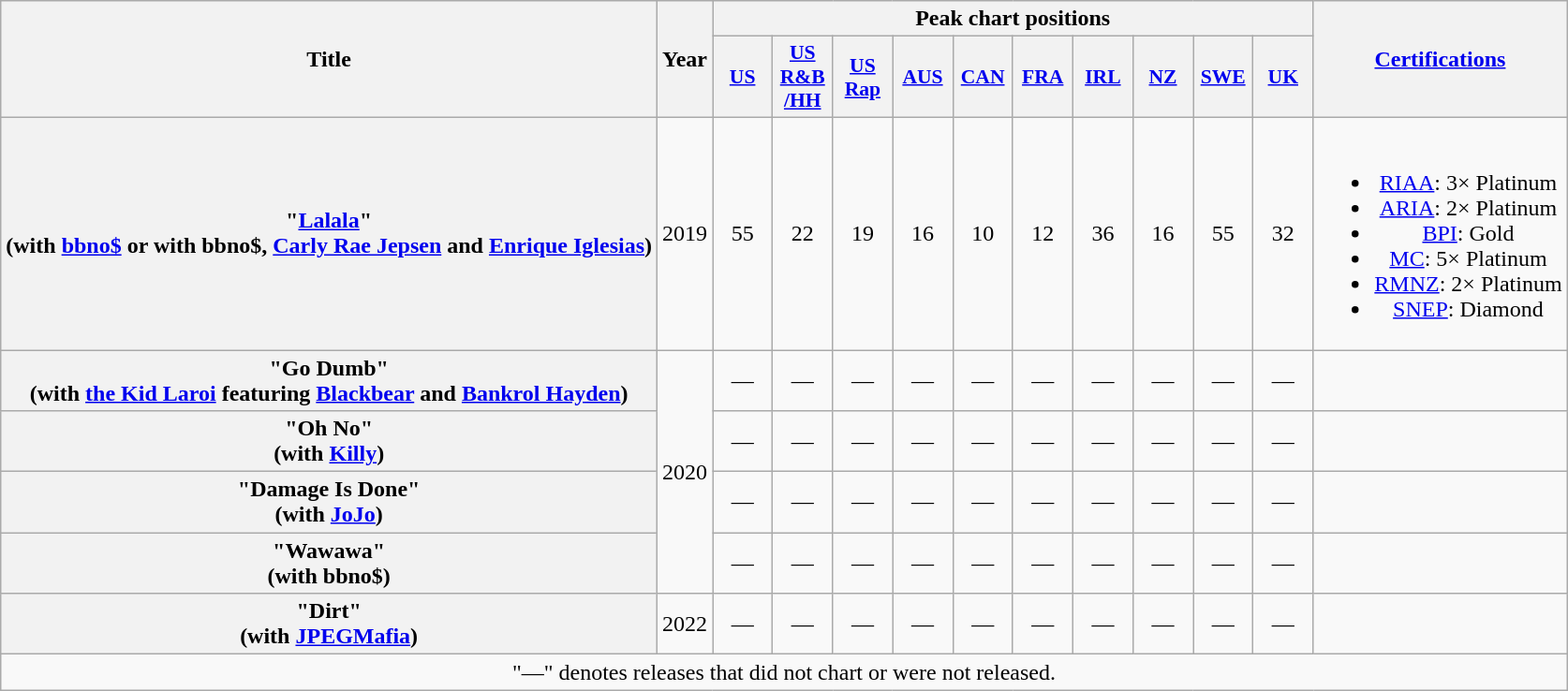<table class="wikitable plainrowheaders" style="text-align: center">
<tr>
<th rowspan="2" scope="col">Title</th>
<th scope="col" rowspan="2">Year</th>
<th scope="col" colspan="10">Peak chart positions</th>
<th scope="col" rowspan="2"><a href='#'>Certifications</a></th>
</tr>
<tr>
<th scope="col" style="width:2.5em;font-size:90%;"><a href='#'>US</a><br></th>
<th scope="col" style="width:2.5em;font-size:90%;"><a href='#'>US<br>R&B<br>/HH</a><br></th>
<th scope="col" style="width:2.5em;font-size:90%;"><a href='#'>US<br>Rap</a><br></th>
<th scope="col" style="width:2.5em;font-size:90%;"><a href='#'>AUS</a><br></th>
<th scope="col" style="width:2.5em;font-size:90%;"><a href='#'>CAN</a><br></th>
<th scope="col" style="width:2.5em;font-size:90%;"><a href='#'>FRA</a><br></th>
<th scope="col" style="width:2.5em;font-size:90%;"><a href='#'>IRL</a><br></th>
<th scope="col" style="width:2.5em;font-size:90%;"><a href='#'>NZ</a><br></th>
<th scope="col" style="width:2.5em;font-size:90%;"><a href='#'>SWE</a><br></th>
<th scope="col" style="width:2.5em;font-size:90%;"><a href='#'>UK</a><br></th>
</tr>
<tr>
<th scope="row">"<a href='#'>Lalala</a>"<br><span>(with <a href='#'>bbno$</a> or with bbno$, <a href='#'>Carly Rae Jepsen</a> and <a href='#'>Enrique Iglesias</a>)</span></th>
<td rowspan="1">2019</td>
<td>55</td>
<td>22</td>
<td>19</td>
<td>16</td>
<td>10</td>
<td>12</td>
<td>36</td>
<td>16</td>
<td>55</td>
<td>32</td>
<td><br><ul><li><a href='#'>RIAA</a>: 3× Platinum</li><li><a href='#'>ARIA</a>: 2× Platinum</li><li><a href='#'>BPI</a>: Gold</li><li><a href='#'>MC</a>: 5× Platinum</li><li><a href='#'>RMNZ</a>: 2× Platinum</li><li><a href='#'>SNEP</a>: Diamond</li></ul></td>
</tr>
<tr>
<th scope="row">"Go Dumb"<br><span>(with <a href='#'>the Kid Laroi</a> featuring <a href='#'>Blackbear</a> and <a href='#'>Bankrol Hayden</a>)</span></th>
<td rowspan="4">2020</td>
<td>—</td>
<td>—</td>
<td>—</td>
<td>—</td>
<td>—</td>
<td>—</td>
<td>—</td>
<td>—</td>
<td>—</td>
<td>—</td>
<td></td>
</tr>
<tr>
<th scope="row">"Oh No"<br><span>(with <a href='#'>Killy</a>)</span></th>
<td>—</td>
<td>—</td>
<td>—</td>
<td>—</td>
<td>—</td>
<td>—</td>
<td>—</td>
<td>—</td>
<td>—</td>
<td>—</td>
<td></td>
</tr>
<tr>
<th scope="row">"Damage Is Done"<br><span>(with <a href='#'>JoJo</a>)</span></th>
<td>—</td>
<td>—</td>
<td>—</td>
<td>—</td>
<td>—</td>
<td>—</td>
<td>—</td>
<td>—</td>
<td>—</td>
<td>—</td>
<td></td>
</tr>
<tr>
<th scope="row">"Wawawa"<br><span>(with bbno$)</span></th>
<td>—</td>
<td>—</td>
<td>—</td>
<td>—</td>
<td>—</td>
<td>—</td>
<td>—</td>
<td>—</td>
<td>—</td>
<td>—</td>
<td></td>
</tr>
<tr>
<th scope="row">"Dirt"<br><span>(with <a href='#'>JPEGMafia</a>)</span></th>
<td>2022</td>
<td>—</td>
<td>—</td>
<td>—</td>
<td>—</td>
<td>—</td>
<td>—</td>
<td>—</td>
<td>—</td>
<td>—</td>
<td>—</td>
<td></td>
</tr>
<tr>
<td colspan="14">"—" denotes releases that did not chart or were not released.</td>
</tr>
</table>
